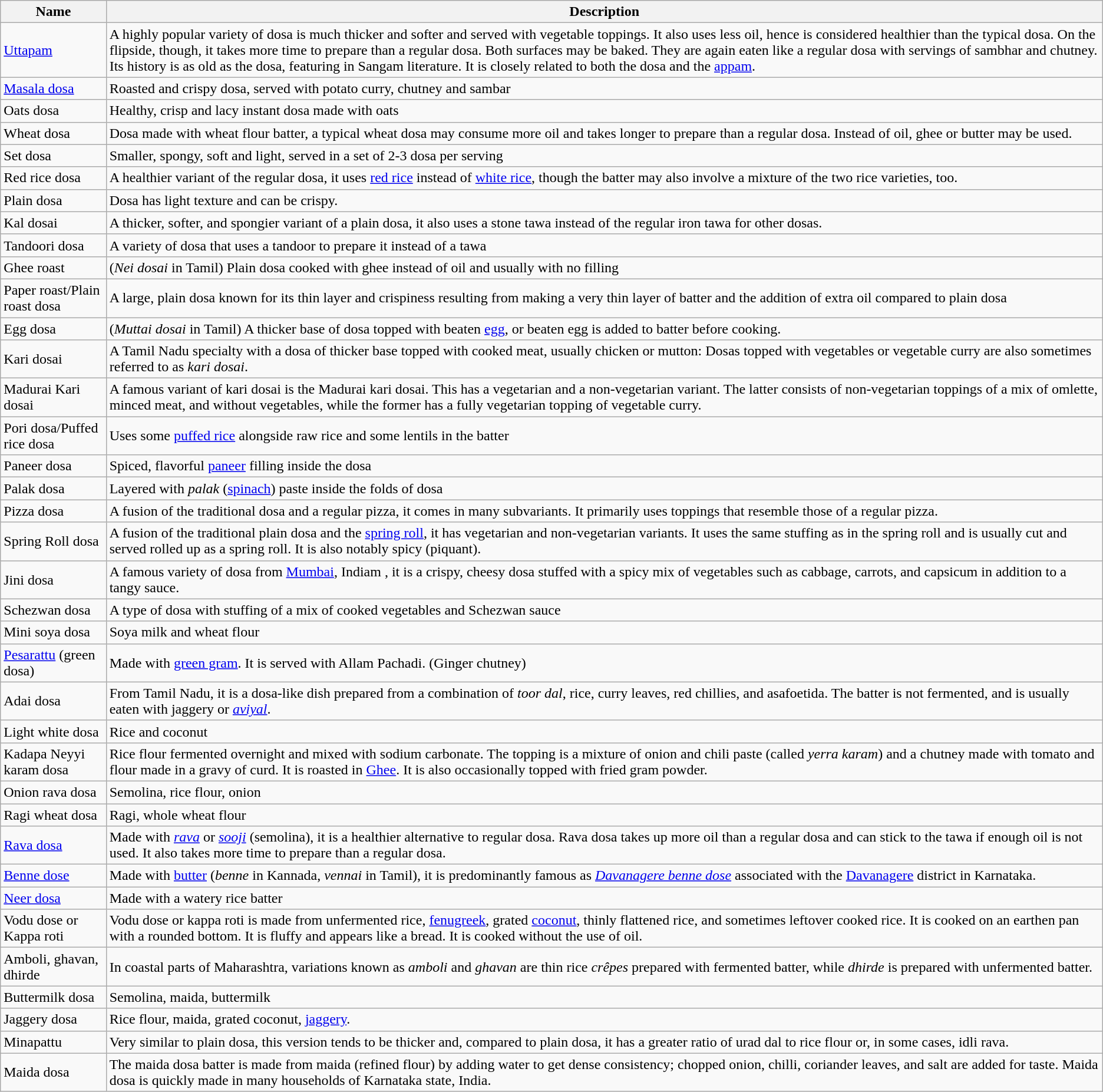<table class="wikitable sortable">
<tr>
<th>Name</th>
<th>Description</th>
</tr>
<tr>
<td><a href='#'>Uttapam</a></td>
<td>A highly popular variety of dosa is much thicker and softer and served with vegetable toppings. It also uses less oil, hence is considered healthier than the typical dosa. On the flipside, though, it takes more time to prepare than a regular dosa. Both surfaces may be baked. They are again eaten like a regular dosa with servings of sambhar and chutney. Its history is as old as the dosa, featuring in Sangam literature. It is closely related to both the dosa and the <a href='#'>appam</a>.</td>
</tr>
<tr>
<td><a href='#'>Masala dosa</a></td>
<td>Roasted and crispy dosa, served with potato curry, chutney and sambar</td>
</tr>
<tr>
<td>Oats dosa</td>
<td>Healthy, crisp and lacy instant dosa made with oats</td>
</tr>
<tr>
<td>Wheat dosa</td>
<td>Dosa made with wheat flour batter, a typical wheat dosa may consume more oil and takes longer to prepare than a regular dosa. Instead of oil, ghee or butter may be used.</td>
</tr>
<tr>
<td>Set dosa</td>
<td>Smaller, spongy, soft and light, served in a set of 2-3 dosa per serving</td>
</tr>
<tr>
<td>Red rice dosa</td>
<td>A healthier variant of the regular dosa, it uses <a href='#'>red rice</a> instead of <a href='#'>white rice</a>, though the batter may also involve a mixture of the two rice varieties, too.</td>
</tr>
<tr>
<td>Plain dosa</td>
<td>Dosa has light texture and can be crispy.</td>
</tr>
<tr>
<td>Kal dosai</td>
<td>A thicker, softer, and spongier variant of a plain dosa, it also uses a stone tawa instead of the regular iron tawa for other dosas.</td>
</tr>
<tr>
<td>Tandoori dosa</td>
<td>A variety of dosa that uses a tandoor to prepare it instead of a tawa</td>
</tr>
<tr>
<td>Ghee roast</td>
<td>(<em>Nei dosai</em> in Tamil) Plain dosa cooked with ghee instead of oil and usually with no filling</td>
</tr>
<tr>
<td>Paper roast/Plain roast dosa</td>
<td>A large, plain dosa known for its thin layer and crispiness resulting from making a very thin layer of batter and the addition of extra oil compared to plain dosa</td>
</tr>
<tr>
<td>Egg dosa</td>
<td>(<em>Muttai dosai</em> in Tamil) A thicker base of dosa topped with beaten <a href='#'>egg</a>, or beaten egg is added to batter before cooking.</td>
</tr>
<tr>
<td>Kari dosai</td>
<td>A Tamil Nadu specialty with a dosa of thicker base topped with cooked meat, usually chicken or mutton: Dosas topped with vegetables or vegetable curry are also sometimes referred to as <em>kari dosai</em>.</td>
</tr>
<tr>
<td>Madurai Kari dosai</td>
<td>A famous variant of kari dosai is the Madurai kari dosai. This has a vegetarian and a non-vegetarian variant. The latter consists of non-vegetarian toppings of a mix of omlette, minced meat, and without vegetables, while the former has a fully vegetarian topping of vegetable curry.</td>
</tr>
<tr>
<td>Pori dosa/Puffed rice dosa</td>
<td>Uses some <a href='#'>puffed rice</a> alongside raw rice and some lentils in the batter</td>
</tr>
<tr>
<td>Paneer dosa</td>
<td>Spiced, flavorful <a href='#'>paneer</a> filling inside the dosa</td>
</tr>
<tr>
<td>Palak dosa</td>
<td>Layered with <em>palak</em> (<a href='#'>spinach</a>) paste inside the folds of dosa</td>
</tr>
<tr>
<td>Pizza dosa</td>
<td>A fusion of the traditional dosa and a regular pizza, it comes in many subvariants. It primarily uses toppings that resemble those of a regular pizza.</td>
</tr>
<tr>
<td>Spring Roll dosa</td>
<td>A fusion of the traditional plain dosa and the <a href='#'>spring roll</a>, it has vegetarian and non-vegetarian variants. It uses the same stuffing as in the spring roll and is usually cut and served rolled up as a spring roll. It is also notably spicy (piquant).</td>
</tr>
<tr>
<td>Jini dosa</td>
<td>A famous variety of dosa from <a href='#'>Mumbai</a>, Indiam , it is a crispy, cheesy dosa stuffed with a spicy mix of vegetables such as cabbage, carrots, and capsicum in addition to a tangy sauce.</td>
</tr>
<tr>
<td>Schezwan dosa</td>
<td>A type of dosa with stuffing of a mix of cooked vegetables and Schezwan sauce</td>
</tr>
<tr>
<td>Mini soya dosa</td>
<td>Soya milk and wheat flour</td>
</tr>
<tr>
<td><a href='#'>Pesarattu</a> (green dosa)</td>
<td>Made with <a href='#'>green gram</a>. It is served with Allam Pachadi. (Ginger chutney)</td>
</tr>
<tr>
<td>Adai dosa</td>
<td>From Tamil Nadu, it is a dosa-like dish prepared from a combination of <em>toor dal</em>, rice, curry leaves, red chillies, and asafoetida. The batter is not fermented, and is usually eaten with jaggery or <em><a href='#'>aviyal</a></em>.</td>
</tr>
<tr>
<td>Light white dosa</td>
<td>Rice and coconut</td>
</tr>
<tr>
<td>Kadapa Neyyi karam dosa</td>
<td>Rice flour fermented overnight and mixed with sodium carbonate.  The topping is a mixture of onion and chili paste (called <em>yerra karam</em>) and a chutney made with tomato and flour made in a gravy of curd. It is roasted in <a href='#'>Ghee</a>. It is also occasionally topped with fried gram powder.</td>
</tr>
<tr>
<td>Onion rava dosa</td>
<td>Semolina, rice flour, onion</td>
</tr>
<tr>
<td>Ragi wheat dosa</td>
<td>Ragi, whole wheat flour</td>
</tr>
<tr>
<td><a href='#'>Rava dosa</a></td>
<td>Made with <a href='#'><em>rava</em></a> or <a href='#'><em>sooji</em></a> (semolina), it is a healthier alternative to regular dosa. Rava dosa takes up more oil than a regular dosa and can stick to the tawa if enough oil is not used. It also takes more time to prepare than a regular dosa.</td>
</tr>
<tr>
<td><a href='#'>Benne dose</a></td>
<td>Made with <a href='#'>butter</a> (<em>benne</em> in Kannada, <em>vennai</em> in Tamil), it is predominantly famous as <em><a href='#'>Davanagere benne dose</a></em> associated with the <a href='#'>Davanagere</a> district in Karnataka.</td>
</tr>
<tr>
<td><a href='#'>Neer dosa</a></td>
<td>Made with a watery rice batter</td>
</tr>
<tr>
<td>Vodu dose or Kappa roti</td>
<td>Vodu dose or kappa roti is made from unfermented rice, <a href='#'>fenugreek</a>, grated <a href='#'>coconut</a>, thinly flattened rice, and sometimes leftover cooked rice. It is cooked on an earthen pan with a rounded bottom. It is fluffy and appears like a bread. It is cooked without the use of oil.</td>
</tr>
<tr>
<td>Amboli, ghavan, dhirde</td>
<td>In coastal parts of Maharashtra, variations known as <em>amboli</em> and <em>ghavan</em> are thin rice <em>crêpes</em> prepared with fermented batter, while <em>dhirde</em> is prepared with unfermented batter.</td>
</tr>
<tr>
<td>Buttermilk dosa</td>
<td>Semolina, maida, buttermilk</td>
</tr>
<tr>
<td>Jaggery dosa</td>
<td>Rice flour, maida, grated coconut, <a href='#'>jaggery</a>.</td>
</tr>
<tr>
<td>Minapattu</td>
<td>Very similar to plain dosa, this version tends to be thicker and, compared to plain dosa, it has a greater ratio of urad dal to rice flour or, in some cases, idli rava.</td>
</tr>
<tr>
<td>Maida dosa</td>
<td>The maida dosa batter is made from  maida (refined flour) by adding water to get dense consistency; chopped onion, chilli, coriander leaves, and salt are added for taste. Maida dosa is quickly made in many households of Karnataka state, India.</td>
</tr>
</table>
